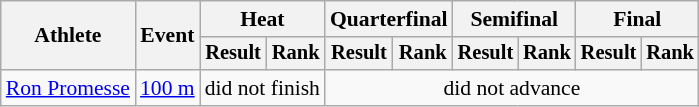<table class="wikitable" style="font-size:90%">
<tr>
<th rowspan="2">Athlete</th>
<th rowspan="2">Event</th>
<th colspan="2">Heat</th>
<th colspan="2">Quarterfinal</th>
<th colspan="2">Semifinal</th>
<th colspan="2">Final</th>
</tr>
<tr style="font-size:95%">
<th>Result</th>
<th>Rank</th>
<th>Result</th>
<th>Rank</th>
<th>Result</th>
<th>Rank</th>
<th>Result</th>
<th>Rank</th>
</tr>
<tr align=center>
<td align=left><a href='#'>Ron Promesse</a></td>
<td align=left><a href='#'>100 m</a></td>
<td colspan=2>did not finish</td>
<td colspan=6>did not advance</td>
</tr>
</table>
